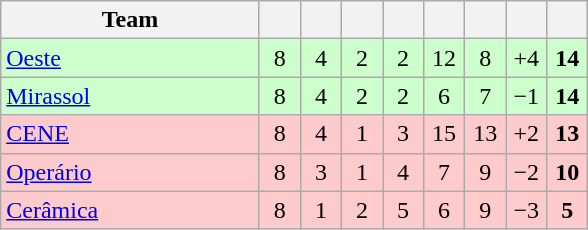<table class="wikitable" style="text-align: center;">
<tr>
<th width=165>Team</th>
<th width=20></th>
<th width=20></th>
<th width=20></th>
<th width=20></th>
<th width=20></th>
<th width=20></th>
<th width=20></th>
<th width=20></th>
</tr>
<tr bgcolor=#ccffcc>
<td align=left> <a href='#'>Oeste</a></td>
<td>8</td>
<td>4</td>
<td>2</td>
<td>2</td>
<td>12</td>
<td>8</td>
<td>+4</td>
<td><strong>14 </strong></td>
</tr>
<tr bgcolor=#ccffcc>
<td align=left> <a href='#'>Mirassol</a></td>
<td>8</td>
<td>4</td>
<td>2</td>
<td>2</td>
<td>6</td>
<td>7</td>
<td>−1</td>
<td><strong>14 </strong></td>
</tr>
<tr bgcolor=#FDCBCC>
<td align=left> <a href='#'>CENE</a></td>
<td>8</td>
<td>4</td>
<td>1</td>
<td>3</td>
<td>15</td>
<td>13</td>
<td>+2</td>
<td><strong>13 </strong></td>
</tr>
<tr bgcolor=#FDCBCC>
<td align=left> <a href='#'>Operário</a></td>
<td>8</td>
<td>3</td>
<td>1</td>
<td>4</td>
<td>7</td>
<td>9</td>
<td>−2</td>
<td><strong>10 </strong></td>
</tr>
<tr bgcolor=#FDCBCC>
<td align=left> <a href='#'>Cerâmica</a></td>
<td>8</td>
<td>1</td>
<td>2</td>
<td>5</td>
<td>6</td>
<td>9</td>
<td>−3</td>
<td><strong>5 </strong></td>
</tr>
</table>
